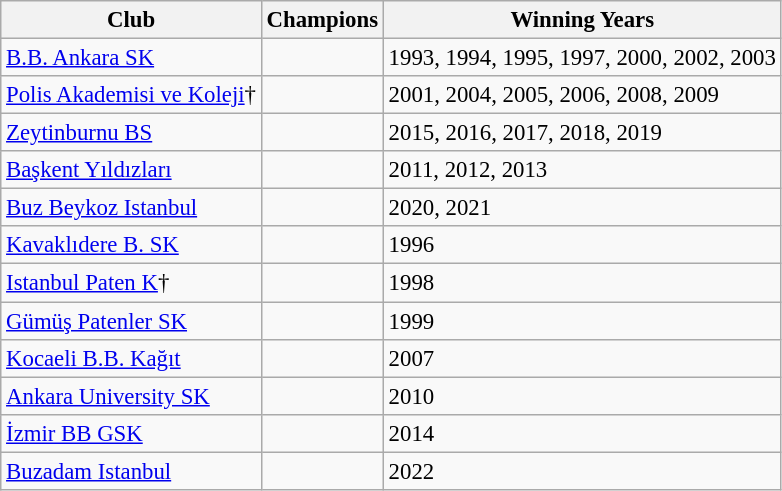<table class="wikitable" style="font-size:95%">
<tr>
<th>Club</th>
<th>Champions</th>
<th>Winning Years</th>
</tr>
<tr>
<td><a href='#'>B.B. Ankara SK</a></td>
<td></td>
<td>1993, 1994, 1995, 1997, 2000, 2002, 2003</td>
</tr>
<tr>
<td><a href='#'>Polis Akademisi ve Koleji</a>†</td>
<td></td>
<td>2001, 2004, 2005, 2006, 2008, 2009</td>
</tr>
<tr>
<td><a href='#'>Zeytinburnu BS</a></td>
<td></td>
<td>2015, 2016, 2017, 2018, 2019</td>
</tr>
<tr>
<td><a href='#'>Başkent Yıldızları</a></td>
<td></td>
<td>2011, 2012, 2013</td>
</tr>
<tr>
<td><a href='#'>Buz Beykoz Istanbul</a></td>
<td></td>
<td>2020, 2021</td>
</tr>
<tr>
<td><a href='#'>Kavaklıdere B. SK</a></td>
<td></td>
<td>1996</td>
</tr>
<tr>
<td><a href='#'>Istanbul Paten K</a>†</td>
<td></td>
<td>1998</td>
</tr>
<tr>
<td><a href='#'>Gümüş Patenler SK</a></td>
<td></td>
<td>1999</td>
</tr>
<tr>
<td><a href='#'>Kocaeli B.B. Kağıt</a></td>
<td></td>
<td>2007</td>
</tr>
<tr>
<td><a href='#'>Ankara University SK</a></td>
<td></td>
<td>2010</td>
</tr>
<tr>
<td><a href='#'>İzmir BB GSK</a></td>
<td></td>
<td>2014</td>
</tr>
<tr>
<td><a href='#'>Buzadam Istanbul</a></td>
<td></td>
<td>2022</td>
</tr>
</table>
